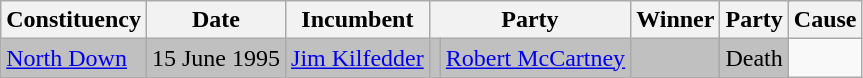<table class="wikitable">
<tr>
<th>Constituency</th>
<th>Date</th>
<th>Incumbent</th>
<th colspan=2>Party</th>
<th>Winner</th>
<th colspan=2>Party</th>
<th>Cause</th>
</tr>
<tr bgcolor="#c0c0c0">
<td><a href='#'>North Down</a></td>
<td>15 June 1995</td>
<td><a href='#'>Jim Kilfedder</a></td>
<td></td>
<td><a href='#'>Robert McCartney</a></td>
<td></td>
<td>Death</td>
</tr>
</table>
